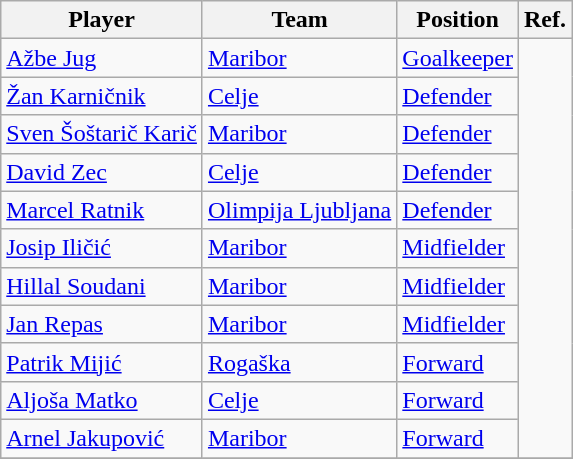<table class="wikitable">
<tr>
<th>Player</th>
<th>Team</th>
<th>Position</th>
<th>Ref.</th>
</tr>
<tr>
<td> <a href='#'>Ažbe Jug</a></td>
<td><a href='#'>Maribor</a></td>
<td><a href='#'>Goalkeeper</a></td>
<td rowspan="11"></td>
</tr>
<tr>
<td> <a href='#'>Žan Karničnik</a></td>
<td><a href='#'>Celje</a></td>
<td><a href='#'>Defender</a></td>
</tr>
<tr>
<td> <a href='#'>Sven Šoštarič Karič</a></td>
<td><a href='#'>Maribor</a></td>
<td><a href='#'>Defender</a></td>
</tr>
<tr>
<td> <a href='#'>David Zec</a></td>
<td><a href='#'>Celje</a></td>
<td><a href='#'>Defender</a></td>
</tr>
<tr>
<td> <a href='#'>Marcel Ratnik</a></td>
<td><a href='#'>Olimpija Ljubljana</a></td>
<td><a href='#'>Defender</a></td>
</tr>
<tr>
<td> <a href='#'>Josip Iličić</a></td>
<td><a href='#'>Maribor</a></td>
<td><a href='#'>Midfielder</a></td>
</tr>
<tr>
<td> <a href='#'>Hillal Soudani</a></td>
<td><a href='#'>Maribor</a></td>
<td><a href='#'>Midfielder</a></td>
</tr>
<tr>
<td> <a href='#'>Jan Repas</a></td>
<td><a href='#'>Maribor</a></td>
<td><a href='#'>Midfielder</a></td>
</tr>
<tr>
<td> <a href='#'>Patrik Mijić</a></td>
<td><a href='#'>Rogaška</a></td>
<td><a href='#'>Forward</a></td>
</tr>
<tr>
<td> <a href='#'>Aljoša Matko</a></td>
<td><a href='#'>Celje</a></td>
<td><a href='#'>Forward</a></td>
</tr>
<tr>
<td> <a href='#'>Arnel Jakupović</a></td>
<td><a href='#'>Maribor</a></td>
<td><a href='#'>Forward</a></td>
</tr>
<tr>
</tr>
</table>
